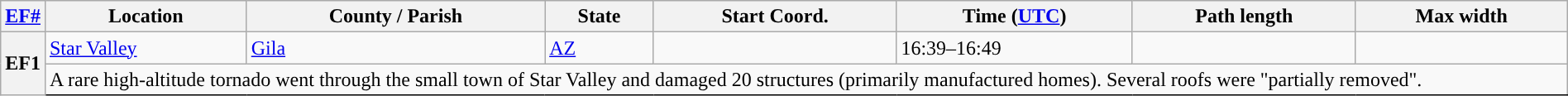<table class="wikitable sortable" style="width:100%;">
<tr>
<th scope="col" width="2%" align="center"><a href='#'>EF#</a></th>
<th scope="col" align="center" class="unsortable">Location</th>
<th scope="col" align="center" class="unsortable">County / Parish</th>
<th scope="col" align="center">State</th>
<th scope="col" align="center">Start Coord.</th>
<th scope="col" align="center">Time (<a href='#'>UTC</a>)</th>
<th scope="col" align="center">Path length</th>
<th scope="col" align="center">Max width</th>
</tr>
<tr>
<th scope="row" rowspan="2" style="background-color:#">EF1</th>
<td><a href='#'>Star Valley</a></td>
<td><a href='#'>Gila</a></td>
<td><a href='#'>AZ</a></td>
<td></td>
<td>16:39–16:49</td>
<td></td>
<td></td>
</tr>
<tr>
<td colspan="8" style=" border-bottom: 1px solid black;">A rare high-altitude tornado went through the small town of Star Valley and damaged 20 structures (primarily manufactured homes). Several roofs were "partially removed".</td>
</tr>
</table>
